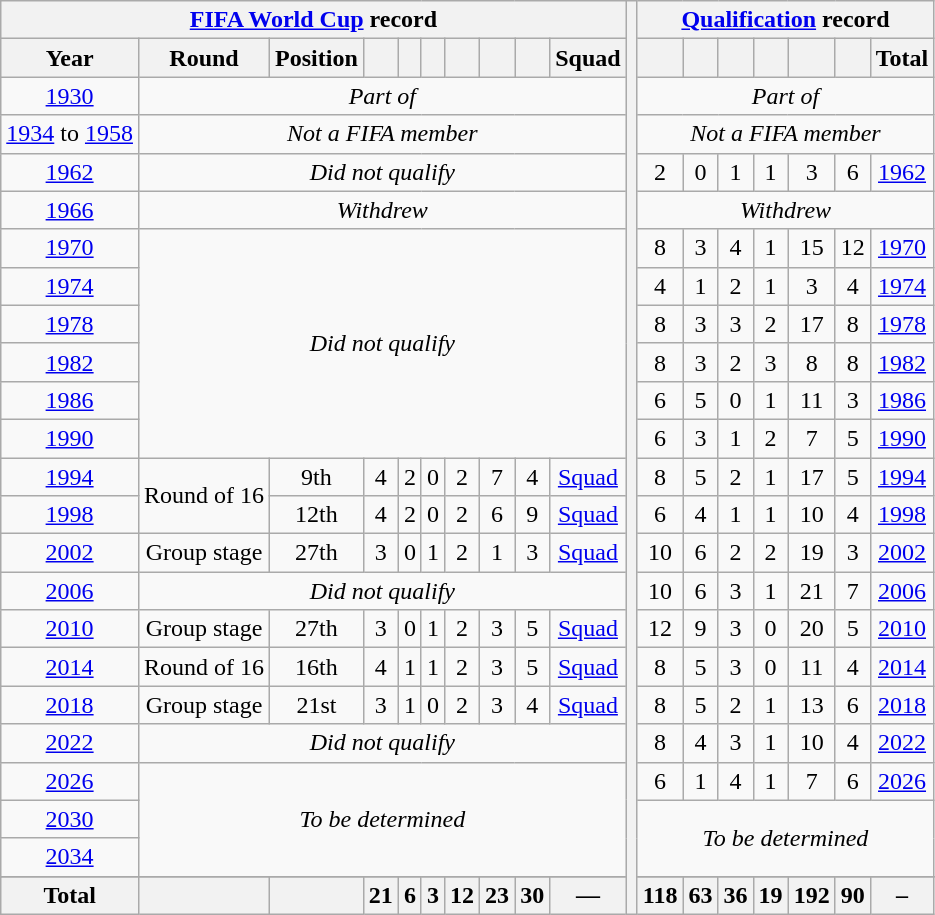<table class="wikitable" style="text-align: center;">
<tr>
<th colspan=10><a href='#'>FIFA World Cup</a> record</th>
<th rowspan=25></th>
<th colspan=10><a href='#'>Qualification</a> record</th>
</tr>
<tr>
<th>Year</th>
<th>Round</th>
<th>Position</th>
<th></th>
<th></th>
<th></th>
<th></th>
<th></th>
<th></th>
<th>Squad</th>
<th></th>
<th></th>
<th></th>
<th></th>
<th></th>
<th></th>
<th>Total</th>
</tr>
<tr>
<td> <a href='#'>1930</a></td>
<td colspan=9><em>Part of </em></td>
<td colspan=9><em>Part of </em></td>
</tr>
<tr>
<td><a href='#'>1934</a> to <a href='#'>1958</a></td>
<td colspan=9><em>Not a FIFA member</em></td>
<td colspan=9><em>Not a FIFA member</em></td>
</tr>
<tr>
<td> <a href='#'>1962</a></td>
<td colspan=9><em>Did not qualify</em></td>
<td>2</td>
<td>0</td>
<td>1</td>
<td>1</td>
<td>3</td>
<td>6</td>
<td><a href='#'>1962</a></td>
</tr>
<tr>
<td> <a href='#'>1966</a></td>
<td colspan=9><em>Withdrew</em></td>
<td colspan=9><em>Withdrew</em></td>
</tr>
<tr>
<td> <a href='#'>1970</a></td>
<td colspan=9 rowspan=6><em>Did not qualify</em></td>
<td>8</td>
<td>3</td>
<td>4</td>
<td>1</td>
<td>15</td>
<td>12</td>
<td><a href='#'>1970</a></td>
</tr>
<tr>
<td> <a href='#'>1974</a></td>
<td>4</td>
<td>1</td>
<td>2</td>
<td>1</td>
<td>3</td>
<td>4</td>
<td><a href='#'>1974</a></td>
</tr>
<tr>
<td> <a href='#'>1978</a></td>
<td>8</td>
<td>3</td>
<td>3</td>
<td>2</td>
<td>17</td>
<td>8</td>
<td><a href='#'>1978</a></td>
</tr>
<tr>
<td> <a href='#'>1982</a></td>
<td>8</td>
<td>3</td>
<td>2</td>
<td>3</td>
<td>8</td>
<td>8</td>
<td><a href='#'>1982</a></td>
</tr>
<tr>
<td> <a href='#'>1986</a></td>
<td>6</td>
<td>5</td>
<td>0</td>
<td>1</td>
<td>11</td>
<td>3</td>
<td><a href='#'>1986</a></td>
</tr>
<tr>
<td> <a href='#'>1990</a></td>
<td>6</td>
<td>3</td>
<td>1</td>
<td>2</td>
<td>7</td>
<td>5</td>
<td><a href='#'>1990</a></td>
</tr>
<tr>
<td> <a href='#'>1994</a></td>
<td rowspan=2>Round of 16</td>
<td>9th</td>
<td>4</td>
<td>2</td>
<td>0</td>
<td>2</td>
<td>7</td>
<td>4</td>
<td><a href='#'>Squad</a></td>
<td>8</td>
<td>5</td>
<td>2</td>
<td>1</td>
<td>17</td>
<td>5</td>
<td><a href='#'>1994</a></td>
</tr>
<tr>
<td> <a href='#'>1998</a></td>
<td>12th</td>
<td>4</td>
<td>2</td>
<td>0</td>
<td>2</td>
<td>6</td>
<td>9</td>
<td><a href='#'>Squad</a></td>
<td>6</td>
<td>4</td>
<td>1</td>
<td>1</td>
<td>10</td>
<td>4</td>
<td><a href='#'>1998</a></td>
</tr>
<tr>
<td>  <a href='#'>2002</a></td>
<td>Group stage</td>
<td>27th</td>
<td>3</td>
<td>0</td>
<td>1</td>
<td>2</td>
<td>1</td>
<td>3</td>
<td><a href='#'>Squad</a></td>
<td>10</td>
<td>6</td>
<td>2</td>
<td>2</td>
<td>19</td>
<td>3</td>
<td><a href='#'>2002</a></td>
</tr>
<tr>
<td> <a href='#'>2006</a></td>
<td colspan=9><em>Did not qualify</em></td>
<td>10</td>
<td>6</td>
<td>3</td>
<td>1</td>
<td>21</td>
<td>7</td>
<td><a href='#'>2006</a></td>
</tr>
<tr>
<td> <a href='#'>2010</a></td>
<td>Group stage</td>
<td>27th</td>
<td>3</td>
<td>0</td>
<td>1</td>
<td>2</td>
<td>3</td>
<td>5</td>
<td><a href='#'>Squad</a></td>
<td>12</td>
<td>9</td>
<td>3</td>
<td>0</td>
<td>20</td>
<td>5</td>
<td><a href='#'>2010</a></td>
</tr>
<tr>
<td> <a href='#'>2014</a></td>
<td>Round of 16</td>
<td>16th</td>
<td>4</td>
<td>1</td>
<td>1</td>
<td>2</td>
<td>3</td>
<td>5</td>
<td><a href='#'>Squad</a></td>
<td>8</td>
<td>5</td>
<td>3</td>
<td>0</td>
<td>11</td>
<td>4</td>
<td><a href='#'>2014</a></td>
</tr>
<tr>
<td> <a href='#'>2018</a></td>
<td>Group stage</td>
<td>21st</td>
<td>3</td>
<td>1</td>
<td>0</td>
<td>2</td>
<td>3</td>
<td>4</td>
<td><a href='#'>Squad</a></td>
<td>8</td>
<td>5</td>
<td>2</td>
<td>1</td>
<td>13</td>
<td>6</td>
<td><a href='#'>2018</a></td>
</tr>
<tr>
<td> <a href='#'>2022</a></td>
<td colspan=9><em>Did not qualify</em></td>
<td>8</td>
<td>4</td>
<td>3</td>
<td>1</td>
<td>10</td>
<td>4</td>
<td><a href='#'>2022</a></td>
</tr>
<tr>
<td>   <a href='#'>2026</a></td>
<td colspan=9 rowspan=3><em>To be determined</em></td>
<td>6</td>
<td>1</td>
<td>4</td>
<td>1</td>
<td>7</td>
<td>6</td>
<td><a href='#'>2026</a></td>
</tr>
<tr>
<td>   <a href='#'>2030</a></td>
<td colspan=7 rowspan=2><em>To be determined</em></td>
</tr>
<tr>
<td> <a href='#'>2034</a></td>
</tr>
<tr>
</tr>
<tr>
<th>Total</th>
<th></th>
<th></th>
<th>21</th>
<th>6</th>
<th>3</th>
<th>12</th>
<th>23</th>
<th>30</th>
<th>—</th>
<th>118</th>
<th>63</th>
<th>36</th>
<th>19</th>
<th>192</th>
<th>90</th>
<th>–</th>
</tr>
</table>
